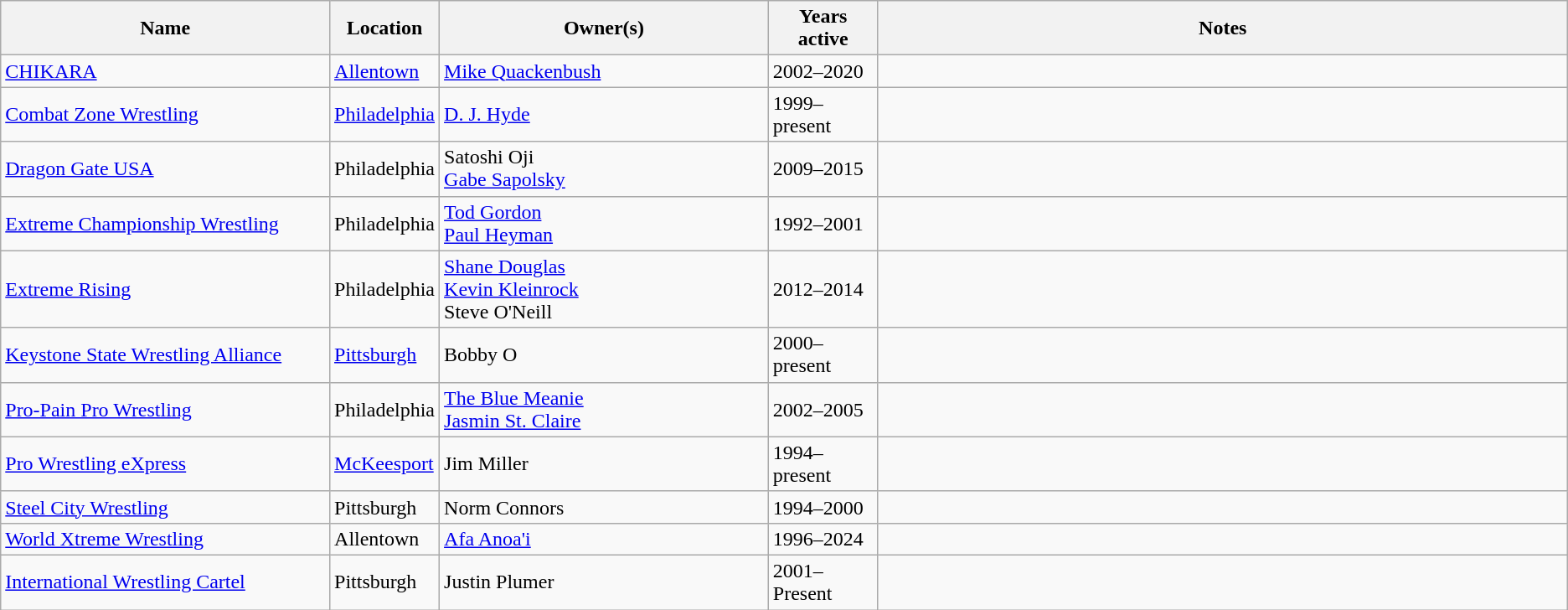<table class=wikitable>
<tr>
<th style="width:21%;">Name</th>
<th style="width:7%;">Location</th>
<th style="width:21%;">Owner(s)</th>
<th style="width:7%;">Years active</th>
<th style="width:55%;">Notes</th>
</tr>
<tr>
<td><a href='#'>CHIKARA</a></td>
<td><a href='#'>Allentown</a></td>
<td><a href='#'>Mike Quackenbush</a></td>
<td>2002–2020</td>
<td></td>
</tr>
<tr>
<td><a href='#'>Combat Zone Wrestling</a></td>
<td><a href='#'>Philadelphia</a></td>
<td><a href='#'>D. J. Hyde</a></td>
<td>1999–present</td>
<td></td>
</tr>
<tr>
<td><a href='#'>Dragon Gate USA</a></td>
<td>Philadelphia</td>
<td>Satoshi Oji<br><a href='#'>Gabe Sapolsky</a></td>
<td>2009–2015</td>
<td></td>
</tr>
<tr>
<td><a href='#'>Extreme Championship Wrestling</a></td>
<td>Philadelphia</td>
<td><a href='#'>Tod Gordon</a><br><a href='#'>Paul Heyman</a></td>
<td>1992–2001</td>
<td></td>
</tr>
<tr>
<td><a href='#'>Extreme Rising</a></td>
<td>Philadelphia</td>
<td><a href='#'>Shane Douglas</a><br><a href='#'>Kevin Kleinrock</a><br>Steve O'Neill</td>
<td>2012–2014</td>
<td></td>
</tr>
<tr>
<td><a href='#'>Keystone State Wrestling Alliance</a></td>
<td><a href='#'>Pittsburgh</a></td>
<td>Bobby O</td>
<td>2000–present</td>
<td></td>
</tr>
<tr>
<td><a href='#'>Pro-Pain Pro Wrestling</a></td>
<td>Philadelphia</td>
<td><a href='#'>The Blue Meanie</a><br><a href='#'>Jasmin St. Claire</a></td>
<td>2002–2005</td>
<td></td>
</tr>
<tr>
<td><a href='#'>Pro Wrestling eXpress</a></td>
<td><a href='#'>McKeesport</a></td>
<td>Jim Miller</td>
<td>1994–present</td>
<td></td>
</tr>
<tr>
<td><a href='#'>Steel City Wrestling</a></td>
<td>Pittsburgh</td>
<td>Norm Connors</td>
<td>1994–2000</td>
<td></td>
</tr>
<tr>
<td><a href='#'>World Xtreme Wrestling</a></td>
<td>Allentown</td>
<td><a href='#'>Afa Anoa'i</a></td>
<td>1996–2024</td>
<td></td>
</tr>
<tr>
<td><a href='#'>International Wrestling Cartel</a></td>
<td>Pittsburgh</td>
<td>Justin Plumer</td>
<td>2001–Present</td>
<td></td>
</tr>
</table>
